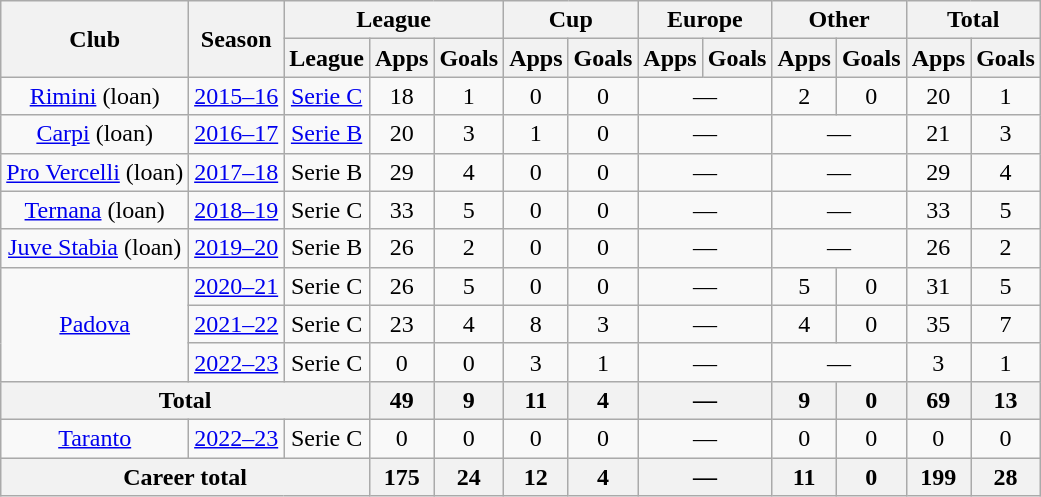<table class="wikitable" style="text-align: center;">
<tr>
<th rowspan="2">Club</th>
<th rowspan="2">Season</th>
<th colspan="3">League</th>
<th colspan="2">Cup</th>
<th colspan="2">Europe</th>
<th colspan="2">Other</th>
<th colspan="2">Total</th>
</tr>
<tr>
<th>League</th>
<th>Apps</th>
<th>Goals</th>
<th>Apps</th>
<th>Goals</th>
<th>Apps</th>
<th>Goals</th>
<th>Apps</th>
<th>Goals</th>
<th>Apps</th>
<th>Goals</th>
</tr>
<tr>
<td><a href='#'>Rimini</a> (loan)</td>
<td><a href='#'>2015–16</a></td>
<td><a href='#'>Serie C</a></td>
<td>18</td>
<td>1</td>
<td>0</td>
<td>0</td>
<td colspan="2">—</td>
<td>2</td>
<td>0</td>
<td>20</td>
<td>1</td>
</tr>
<tr>
<td><a href='#'>Carpi</a> (loan)</td>
<td><a href='#'>2016–17</a></td>
<td><a href='#'>Serie B</a></td>
<td>20</td>
<td>3</td>
<td>1</td>
<td>0</td>
<td colspan="2">—</td>
<td colspan="2">—</td>
<td>21</td>
<td>3</td>
</tr>
<tr>
<td><a href='#'>Pro Vercelli</a> (loan)</td>
<td><a href='#'>2017–18</a></td>
<td>Serie B</td>
<td>29</td>
<td>4</td>
<td>0</td>
<td>0</td>
<td colspan="2">—</td>
<td colspan="2">—</td>
<td>29</td>
<td>4</td>
</tr>
<tr>
<td><a href='#'>Ternana</a> (loan)</td>
<td><a href='#'>2018–19</a></td>
<td>Serie C</td>
<td>33</td>
<td>5</td>
<td>0</td>
<td>0</td>
<td colspan="2">—</td>
<td colspan="2">—</td>
<td>33</td>
<td>5</td>
</tr>
<tr>
<td><a href='#'>Juve Stabia</a> (loan)</td>
<td><a href='#'>2019–20</a></td>
<td>Serie B</td>
<td>26</td>
<td>2</td>
<td>0</td>
<td>0</td>
<td colspan="2">—</td>
<td colspan="2">—</td>
<td>26</td>
<td>2</td>
</tr>
<tr>
<td rowspan="3"><a href='#'>Padova</a></td>
<td><a href='#'>2020–21</a></td>
<td>Serie C</td>
<td>26</td>
<td>5</td>
<td>0</td>
<td>0</td>
<td colspan="2">—</td>
<td>5</td>
<td>0</td>
<td>31</td>
<td>5</td>
</tr>
<tr>
<td><a href='#'>2021–22</a></td>
<td>Serie C</td>
<td>23</td>
<td>4</td>
<td>8</td>
<td>3</td>
<td colspan="2">—</td>
<td>4</td>
<td>0</td>
<td>35</td>
<td>7</td>
</tr>
<tr>
<td><a href='#'>2022–23</a></td>
<td>Serie C</td>
<td>0</td>
<td>0</td>
<td>3</td>
<td>1</td>
<td colspan="2">—</td>
<td colspan="2">—</td>
<td>3</td>
<td>1</td>
</tr>
<tr>
<th colspan="3">Total</th>
<th>49</th>
<th>9</th>
<th>11</th>
<th>4</th>
<th colspan="2">—</th>
<th>9</th>
<th>0</th>
<th>69</th>
<th>13</th>
</tr>
<tr>
<td><a href='#'>Taranto</a></td>
<td><a href='#'>2022–23</a></td>
<td>Serie C</td>
<td>0</td>
<td>0</td>
<td>0</td>
<td>0</td>
<td colspan="2">—</td>
<td>0</td>
<td>0</td>
<td>0</td>
<td>0</td>
</tr>
<tr>
<th colspan="3">Career total</th>
<th>175</th>
<th>24</th>
<th>12</th>
<th>4</th>
<th colspan="2">—</th>
<th>11</th>
<th>0</th>
<th>199</th>
<th>28</th>
</tr>
</table>
